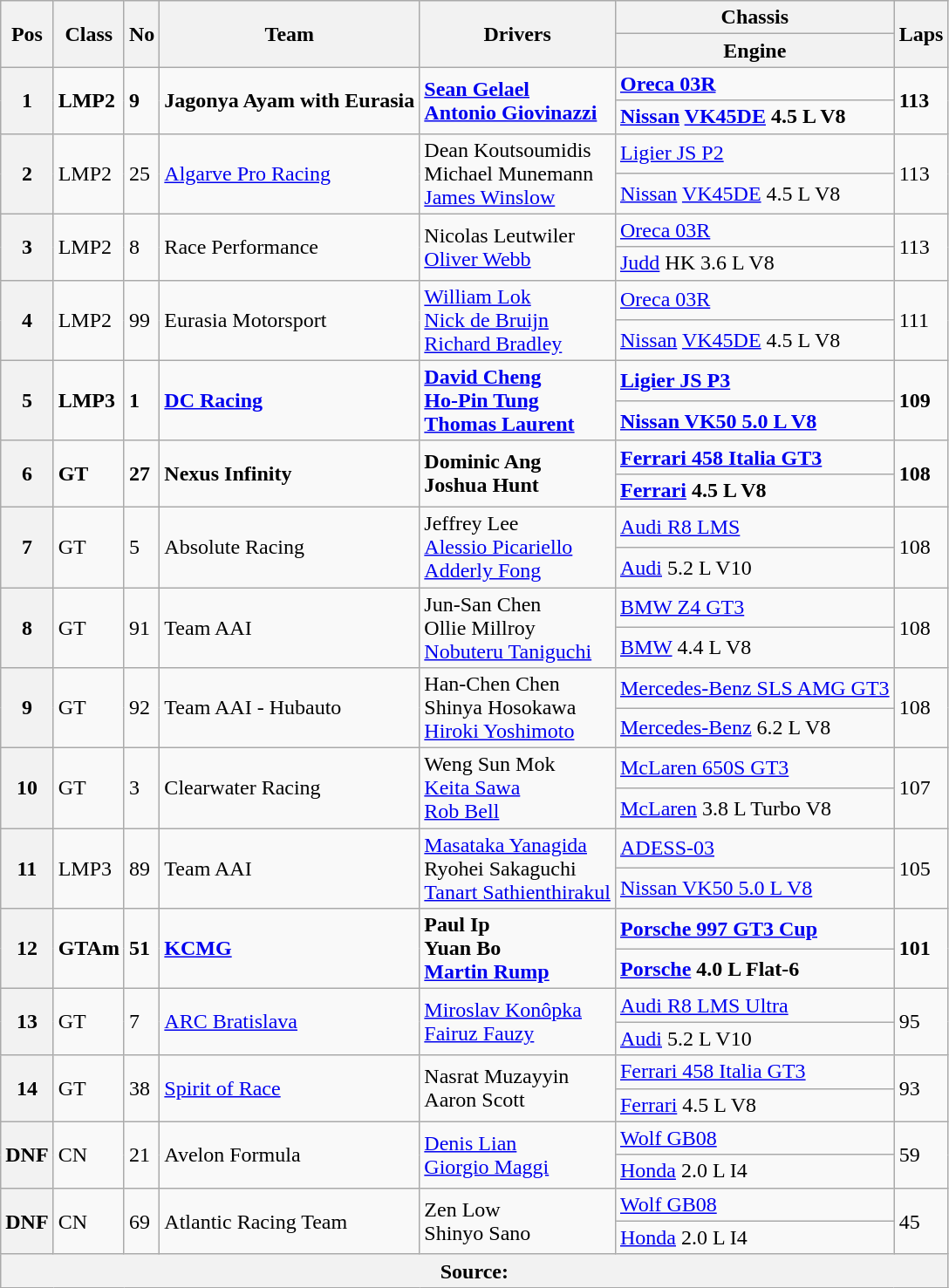<table class="wikitable">
<tr>
<th rowspan="2">Pos</th>
<th rowspan="2">Class</th>
<th rowspan="2">No</th>
<th rowspan="2">Team</th>
<th rowspan="2">Drivers</th>
<th>Chassis</th>
<th rowspan="2">Laps</th>
</tr>
<tr>
<th>Engine</th>
</tr>
<tr>
<th rowspan="2">1</th>
<td rowspan="2"><strong>LMP2</strong></td>
<td rowspan="2"><strong>9</strong></td>
<td rowspan="2"><strong> Jagonya Ayam with Eurasia</strong></td>
<td rowspan="2"><strong> <a href='#'>Sean Gelael</a></strong><br><strong> <a href='#'>Antonio Giovinazzi</a></strong></td>
<td><strong><a href='#'>Oreca 03R</a></strong></td>
<td rowspan="2"><strong>113</strong></td>
</tr>
<tr>
<td><strong><a href='#'>Nissan</a> <a href='#'>VK45DE</a> 4.5 L V8</strong></td>
</tr>
<tr>
<th rowspan="2">2</th>
<td rowspan="2">LMP2</td>
<td rowspan="2">25</td>
<td rowspan="2"> <a href='#'>Algarve Pro Racing</a></td>
<td rowspan="2"> Dean Koutsoumidis<br> Michael Munemann<br> <a href='#'>James Winslow</a></td>
<td><a href='#'>Ligier JS P2</a></td>
<td rowspan="2">113</td>
</tr>
<tr>
<td><a href='#'>Nissan</a> <a href='#'>VK45DE</a> 4.5 L V8</td>
</tr>
<tr>
<th rowspan="2">3</th>
<td rowspan="2">LMP2</td>
<td rowspan="2">8</td>
<td rowspan="2"> Race Performance</td>
<td rowspan="2"> Nicolas Leutwiler<br> <a href='#'>Oliver Webb</a></td>
<td><a href='#'>Oreca 03R</a></td>
<td rowspan="2">113</td>
</tr>
<tr>
<td><a href='#'>Judd</a> HK 3.6 L V8</td>
</tr>
<tr>
<th rowspan="2">4</th>
<td rowspan="2">LMP2</td>
<td rowspan="2">99</td>
<td rowspan="2"> Eurasia Motorsport</td>
<td rowspan="2"> <a href='#'>William Lok</a><br> <a href='#'>Nick de Bruijn</a><br> <a href='#'>Richard Bradley</a></td>
<td><a href='#'>Oreca 03R</a></td>
<td rowspan="2">111</td>
</tr>
<tr>
<td><a href='#'>Nissan</a> <a href='#'>VK45DE</a> 4.5 L V8</td>
</tr>
<tr>
<th rowspan="2">5</th>
<td rowspan="2"><strong>LMP3</strong></td>
<td rowspan="2"><strong>1</strong></td>
<td rowspan="2"><strong> <a href='#'>DC Racing</a></strong></td>
<td rowspan="2"><strong> <a href='#'>David Cheng</a></strong><br><strong> <a href='#'>Ho-Pin Tung</a></strong><br><strong> <a href='#'>Thomas Laurent</a></strong></td>
<td><strong><a href='#'>Ligier JS P3</a></strong></td>
<td rowspan="2"><strong>109</strong></td>
</tr>
<tr>
<td><a href='#'><strong>Nissan VK50 5.0 L V8</strong></a></td>
</tr>
<tr>
<th rowspan="2">6</th>
<td rowspan="2"><strong>GT</strong></td>
<td rowspan="2"><strong>27</strong></td>
<td rowspan="2"><strong> Nexus Infinity</strong></td>
<td rowspan="2"><strong> Dominic Ang</strong><br><strong> Joshua Hunt</strong></td>
<td><a href='#'><strong>Ferrari 458 Italia GT3</strong></a></td>
<td rowspan="2"><strong>108</strong></td>
</tr>
<tr>
<td><strong><a href='#'>Ferrari</a> 4.5 L V8</strong></td>
</tr>
<tr>
<th rowspan="2">7</th>
<td rowspan="2">GT</td>
<td rowspan="2">5</td>
<td rowspan="2"> Absolute Racing</td>
<td rowspan="2"> Jeffrey Lee<br> <a href='#'>Alessio Picariello</a><br> <a href='#'>Adderly Fong</a></td>
<td><a href='#'>Audi R8 LMS</a></td>
<td rowspan="2">108</td>
</tr>
<tr>
<td><a href='#'>Audi</a> 5.2 L V10</td>
</tr>
<tr>
<th rowspan="2">8</th>
<td rowspan="2">GT</td>
<td rowspan="2">91</td>
<td rowspan="2"> Team AAI</td>
<td rowspan="2"> Jun-San Chen<br> Ollie Millroy<br> <a href='#'>Nobuteru Taniguchi</a></td>
<td><a href='#'>BMW Z4 GT3</a></td>
<td rowspan="2">108</td>
</tr>
<tr>
<td><a href='#'>BMW</a> 4.4 L V8</td>
</tr>
<tr>
<th rowspan="2">9</th>
<td rowspan="2">GT</td>
<td rowspan="2">92</td>
<td rowspan="2"> Team AAI - Hubauto</td>
<td rowspan="2"> Han-Chen Chen<br> Shinya Hosokawa<br> <a href='#'>Hiroki Yoshimoto</a></td>
<td><a href='#'>Mercedes-Benz SLS AMG GT3</a></td>
<td rowspan="2">108</td>
</tr>
<tr>
<td><a href='#'>Mercedes-Benz</a> 6.2 L V8</td>
</tr>
<tr>
<th rowspan="2">10</th>
<td rowspan="2">GT</td>
<td rowspan="2">3</td>
<td rowspan="2"> Clearwater Racing</td>
<td rowspan="2"> Weng Sun Mok<br> <a href='#'>Keita Sawa</a><br> <a href='#'>Rob Bell</a></td>
<td><a href='#'>McLaren 650S GT3</a></td>
<td rowspan="2">107</td>
</tr>
<tr>
<td><a href='#'>McLaren</a> 3.8 L Turbo V8</td>
</tr>
<tr>
<th rowspan="2">11</th>
<td rowspan="2">LMP3</td>
<td rowspan="2">89</td>
<td rowspan="2"> Team AAI</td>
<td rowspan="2"> <a href='#'>Masataka Yanagida</a><br> Ryohei Sakaguchi<br> <a href='#'>Tanart Sathienthirakul</a></td>
<td><a href='#'>ADESS-03</a></td>
<td rowspan="2">105</td>
</tr>
<tr>
<td><a href='#'>Nissan VK50 5.0 L V8</a></td>
</tr>
<tr>
<th rowspan="2">12</th>
<td rowspan="2"><strong>GTAm</strong></td>
<td rowspan="2"><strong>51</strong></td>
<td rowspan="2"><strong> <a href='#'>KCMG</a></strong></td>
<td rowspan="2"><strong> Paul Ip</strong><br><strong> Yuan Bo</strong><br><strong> <a href='#'>Martin Rump</a></strong></td>
<td><a href='#'><strong>Porsche 997 GT3 Cup</strong></a></td>
<td rowspan="2"><strong>101</strong></td>
</tr>
<tr>
<td><strong><a href='#'>Porsche</a> 4.0 L Flat-6</strong></td>
</tr>
<tr>
<th rowspan="2">13</th>
<td rowspan="2">GT</td>
<td rowspan="2">7</td>
<td rowspan="2"> <a href='#'>ARC Bratislava</a></td>
<td rowspan="2"> <a href='#'>Miroslav Konôpka</a><br> <a href='#'>Fairuz Fauzy</a></td>
<td><a href='#'>Audi R8 LMS Ultra</a></td>
<td rowspan="2">95</td>
</tr>
<tr>
<td><a href='#'>Audi</a> 5.2 L V10</td>
</tr>
<tr>
<th rowspan="2">14</th>
<td rowspan="2">GT</td>
<td rowspan="2">38</td>
<td rowspan="2"> <a href='#'>Spirit of Race</a></td>
<td rowspan="2"> Nasrat Muzayyin<br> Aaron Scott</td>
<td><a href='#'>Ferrari 458 Italia GT3</a></td>
<td rowspan="2">93</td>
</tr>
<tr>
<td><a href='#'>Ferrari</a> 4.5 L V8</td>
</tr>
<tr>
<th rowspan="2">DNF</th>
<td rowspan="2">CN</td>
<td rowspan="2">21</td>
<td rowspan="2"> Avelon Formula</td>
<td rowspan="2"> <a href='#'>Denis Lian</a><br> <a href='#'>Giorgio Maggi</a></td>
<td><a href='#'>Wolf GB08</a></td>
<td rowspan="2">59</td>
</tr>
<tr>
<td><a href='#'>Honda</a> 2.0 L I4</td>
</tr>
<tr>
<th rowspan="2">DNF</th>
<td rowspan="2">CN</td>
<td rowspan="2">69</td>
<td rowspan="2"> Atlantic Racing Team</td>
<td rowspan="2"> Zen Low<br> Shinyo Sano</td>
<td><a href='#'>Wolf GB08</a></td>
<td rowspan="2">45</td>
</tr>
<tr>
<td><a href='#'>Honda</a> 2.0 L I4</td>
</tr>
<tr>
<th colspan="7">Source:</th>
</tr>
</table>
